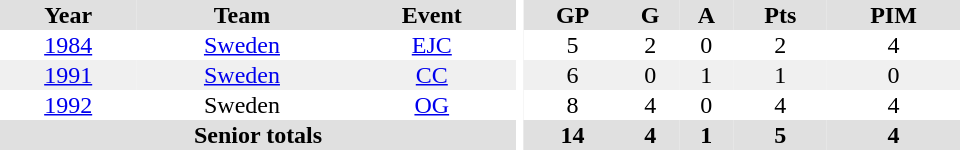<table border="0" cellpadding="1" cellspacing="0" ID="Table3" style="text-align:center; width:40em">
<tr ALIGN="center" bgcolor="#e0e0e0">
<th>Year</th>
<th>Team</th>
<th>Event</th>
<th rowspan="99" bgcolor="#ffffff"></th>
<th>GP</th>
<th>G</th>
<th>A</th>
<th>Pts</th>
<th>PIM</th>
</tr>
<tr>
<td><a href='#'>1984</a></td>
<td><a href='#'>Sweden</a></td>
<td><a href='#'>EJC</a></td>
<td>5</td>
<td>2</td>
<td>0</td>
<td>2</td>
<td>4</td>
</tr>
<tr bgcolor="#f0f0f0">
<td><a href='#'>1991</a></td>
<td><a href='#'>Sweden</a></td>
<td><a href='#'>CC</a></td>
<td>6</td>
<td>0</td>
<td>1</td>
<td>1</td>
<td>0</td>
</tr>
<tr>
<td><a href='#'>1992</a></td>
<td>Sweden</td>
<td><a href='#'>OG</a></td>
<td>8</td>
<td>4</td>
<td>0</td>
<td>4</td>
<td>4</td>
</tr>
<tr bgcolor="#e0e0e0">
<th colspan="3">Senior totals</th>
<th>14</th>
<th>4</th>
<th>1</th>
<th>5</th>
<th>4</th>
</tr>
</table>
